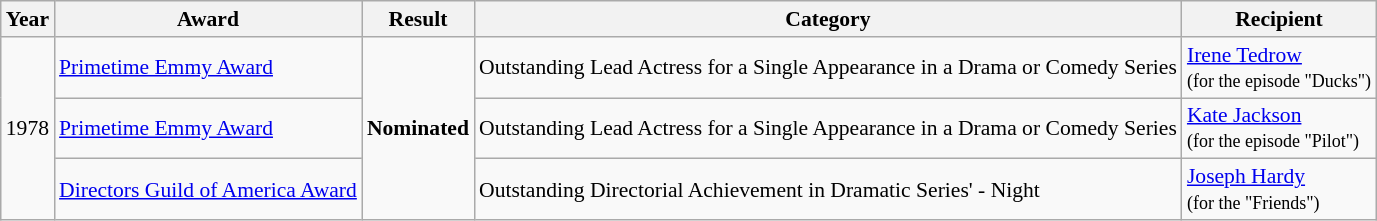<table class="wikitable" style="font-size: 90%;">
<tr>
<th>Year</th>
<th>Award</th>
<th>Result</th>
<th>Category</th>
<th>Recipient</th>
</tr>
<tr>
<td rowspan=3>1978</td>
<td><a href='#'>Primetime Emmy Award</a></td>
<td rowspan=3><strong>Nominated</strong></td>
<td>Outstanding Lead Actress for a Single Appearance in a Drama or Comedy Series</td>
<td><a href='#'>Irene Tedrow</a><br><small>(for the episode "Ducks")</small></td>
</tr>
<tr>
<td><a href='#'>Primetime Emmy Award</a></td>
<td>Outstanding Lead Actress for a Single Appearance in a Drama or Comedy Series</td>
<td><a href='#'>Kate Jackson</a><br><small>(for the episode "Pilot")</small></td>
</tr>
<tr>
<td><a href='#'>Directors Guild of America Award</a></td>
<td>Outstanding Directorial Achievement in Dramatic Series' - Night</td>
<td><a href='#'>Joseph Hardy</a><br><small>(for the "Friends")</small></td>
</tr>
</table>
